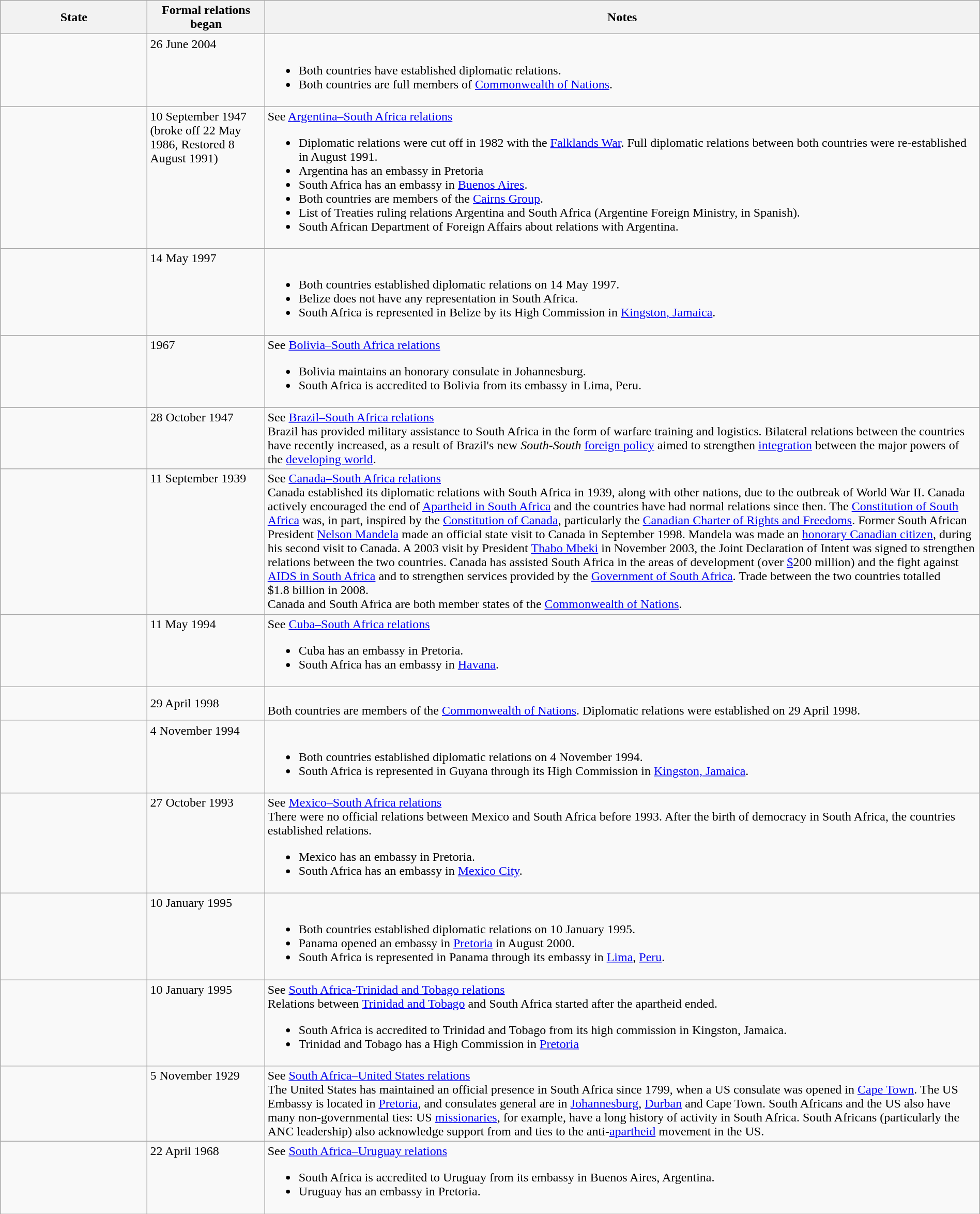<table class="wikitable sortable" style="width:100%; margin:auto;">
<tr>
<th style="width:15%;">State</th>
<th style="width:12%;">Formal relations began</th>
<th>Notes</th>
</tr>
<tr valign="top">
<td></td>
<td>26 June 2004</td>
<td><br><ul><li>Both countries have established diplomatic relations.</li><li>Both countries are full members of <a href='#'>Commonwealth of Nations</a>.</li></ul></td>
</tr>
<tr valign="top">
<td></td>
<td>10 September 1947 (broke off 22 May 1986, Restored 8 August 1991)</td>
<td>See <a href='#'>Argentina–South Africa relations</a><br><ul><li>Diplomatic relations were cut off in 1982 with the <a href='#'>Falklands War</a>. Full diplomatic relations between both countries were re-established in August 1991.</li><li>Argentina has an embassy in Pretoria</li><li>South Africa has an embassy in <a href='#'>Buenos Aires</a>.</li><li>Both countries are members of the <a href='#'>Cairns Group</a>.</li><li>List of Treaties ruling relations Argentina and South Africa (Argentine Foreign Ministry, in Spanish).</li><li>South African Department of Foreign Affairs about relations with Argentina.</li></ul></td>
</tr>
<tr valign="top">
<td></td>
<td>14 May 1997</td>
<td><br><ul><li>Both countries established diplomatic relations on 14 May 1997.</li><li>Belize does not have any representation in South Africa.</li><li>South Africa is represented in Belize by its High Commission in <a href='#'>Kingston, Jamaica</a>.</li></ul></td>
</tr>
<tr valign="top">
<td></td>
<td>1967</td>
<td>See <a href='#'>Bolivia–South Africa relations</a><br><ul><li>Bolivia maintains an honorary consulate in Johannesburg.</li><li>South Africa is accredited to Bolivia from its embassy in Lima, Peru.</li></ul></td>
</tr>
<tr valign="top">
<td></td>
<td>28 October 1947</td>
<td>See <a href='#'>Brazil–South Africa relations</a><br>Brazil has provided military assistance to South Africa in the form of warfare training and logistics. Bilateral relations between the countries have recently increased, as a result of Brazil's new <em>South-South</em> <a href='#'>foreign policy</a> aimed to strengthen <a href='#'>integration</a> between the major powers of the <a href='#'>developing world</a>.</td>
</tr>
<tr valign="top">
<td></td>
<td>11 September 1939</td>
<td>See <a href='#'>Canada–South Africa relations</a><br>Canada established its diplomatic relations with South Africa in 1939, along with other nations, due to the outbreak of World War II. Canada actively encouraged the end of <a href='#'>Apartheid in South Africa</a> and the countries have had normal relations since then. The <a href='#'>Constitution of South Africa</a> was, in part, inspired by the <a href='#'>Constitution of Canada</a>, particularly the <a href='#'>Canadian Charter of Rights and Freedoms</a>. Former South African President <a href='#'>Nelson Mandela</a> made an official state visit to Canada in September 1998. Mandela was made an <a href='#'>honorary Canadian citizen</a>, during his second visit to Canada. A 2003 visit by President <a href='#'>Thabo Mbeki</a> in November 2003, the Joint Declaration of Intent was signed to strengthen relations between the two countries. Canada has assisted South Africa in the areas of development (over <a href='#'>$</a>200 million) and the fight against <a href='#'>AIDS in South Africa</a> and to strengthen services provided by the <a href='#'>Government of South Africa</a>. Trade between the two countries totalled $1.8 billion in 2008.<br>Canada and South Africa are both member states of the <a href='#'>Commonwealth of Nations</a>.</td>
</tr>
<tr valign="top">
<td></td>
<td>11 May 1994</td>
<td>See <a href='#'>Cuba–South Africa relations</a><br><ul><li>Cuba has an embassy in Pretoria.</li><li>South Africa has an embassy in <a href='#'>Havana</a>.</li></ul></td>
</tr>
<tr -valign="top">
<td></td>
<td>29 April 1998</td>
<td><br>Both countries are members of the <a href='#'>Commonwealth of Nations</a>. Diplomatic relations were established on 29 April 1998.</td>
</tr>
<tr valign="top">
<td></td>
<td>4 November 1994</td>
<td><br><ul><li>Both countries established diplomatic relations on 4 November 1994.</li><li>South Africa is represented in Guyana through its High Commission in <a href='#'>Kingston, Jamaica</a>.</li></ul></td>
</tr>
<tr valign="top">
<td></td>
<td>27 October 1993</td>
<td>See <a href='#'>Mexico–South Africa relations</a><br>There were no official relations between Mexico and South Africa before 1993. After the birth of democracy in South Africa, the countries established relations.<ul><li>Mexico has an embassy in Pretoria.</li><li>South Africa has an embassy in <a href='#'>Mexico City</a>.</li></ul></td>
</tr>
<tr valign="top">
<td></td>
<td>10 January 1995</td>
<td><br><ul><li>Both countries established diplomatic relations on 10 January 1995.</li><li>Panama opened an embassy in <a href='#'>Pretoria</a> in August 2000.</li><li>South Africa is represented in Panama through its embassy in <a href='#'>Lima</a>, <a href='#'>Peru</a>.</li></ul></td>
</tr>
<tr valign="top">
<td></td>
<td>10 January 1995</td>
<td>See <a href='#'>South Africa-Trinidad and Tobago relations</a><br>Relations between <a href='#'>Trinidad and Tobago</a> and South Africa started after the apartheid ended.<ul><li>South Africa is accredited to Trinidad and Tobago from its high commission in Kingston, Jamaica.</li><li>Trinidad and Tobago has a High Commission in <a href='#'>Pretoria</a></li></ul></td>
</tr>
<tr valign="top">
<td></td>
<td>5 November 1929</td>
<td>See <a href='#'>South Africa–United States relations</a><br>The United States has maintained an official presence in South Africa since 1799, when a US consulate was opened in <a href='#'>Cape Town</a>. The US Embassy is located in <a href='#'>Pretoria</a>, and consulates general are in <a href='#'>Johannesburg</a>, <a href='#'>Durban</a> and Cape Town. South Africans and the US also have many non-governmental ties: US <a href='#'>missionaries</a>, for example, have a long history of activity in South Africa. South Africans (particularly the ANC leadership) also acknowledge support from and ties to the anti-<a href='#'>apartheid</a> movement in the US.</td>
</tr>
<tr valign="top">
<td></td>
<td>22 April 1968</td>
<td>See <a href='#'>South Africa–Uruguay relations</a><br><ul><li>South Africa is accredited to Uruguay from its embassy in Buenos Aires, Argentina.</li><li>Uruguay has an embassy in Pretoria.</li></ul></td>
</tr>
</table>
